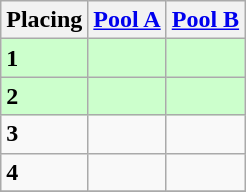<table class=wikitable style="border:1px solid #AAAAAA;">
<tr>
<th>Placing</th>
<th><a href='#'>Pool A</a></th>
<th><a href='#'>Pool B</a></th>
</tr>
<tr style="background: #ccffcc;">
<td><strong>1</strong></td>
<td></td>
<td></td>
</tr>
<tr style="background: #ccffcc;">
<td><strong>2</strong></td>
<td></td>
<td></td>
</tr>
<tr>
<td><strong>3</strong></td>
<td></td>
<td></td>
</tr>
<tr>
<td><strong>4</strong></td>
<td></td>
<td></td>
</tr>
<tr>
</tr>
</table>
